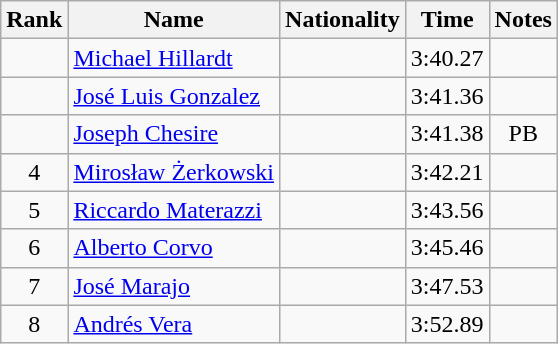<table class="wikitable sortable" style="text-align:center">
<tr>
<th>Rank</th>
<th>Name</th>
<th>Nationality</th>
<th>Time</th>
<th>Notes</th>
</tr>
<tr>
<td></td>
<td align="left"><a href='#'>Michael Hillardt</a></td>
<td align=left></td>
<td>3:40.27</td>
<td></td>
</tr>
<tr>
<td></td>
<td align="left"><a href='#'>José Luis Gonzalez</a></td>
<td align=left></td>
<td>3:41.36</td>
<td></td>
</tr>
<tr>
<td></td>
<td align="left"><a href='#'>Joseph Chesire</a></td>
<td align=left></td>
<td>3:41.38</td>
<td>PB</td>
</tr>
<tr>
<td>4</td>
<td align="left"><a href='#'>Mirosław Żerkowski</a></td>
<td align=left></td>
<td>3:42.21</td>
<td></td>
</tr>
<tr>
<td>5</td>
<td align="left"><a href='#'>Riccardo Materazzi</a></td>
<td align=left></td>
<td>3:43.56</td>
<td></td>
</tr>
<tr>
<td>6</td>
<td align="left"><a href='#'>Alberto Corvo</a></td>
<td align=left></td>
<td>3:45.46</td>
<td></td>
</tr>
<tr>
<td>7</td>
<td align="left"><a href='#'>José Marajo</a></td>
<td align=left></td>
<td>3:47.53</td>
<td></td>
</tr>
<tr>
<td>8</td>
<td align="left"><a href='#'>Andrés Vera</a></td>
<td align=left></td>
<td>3:52.89</td>
<td></td>
</tr>
</table>
